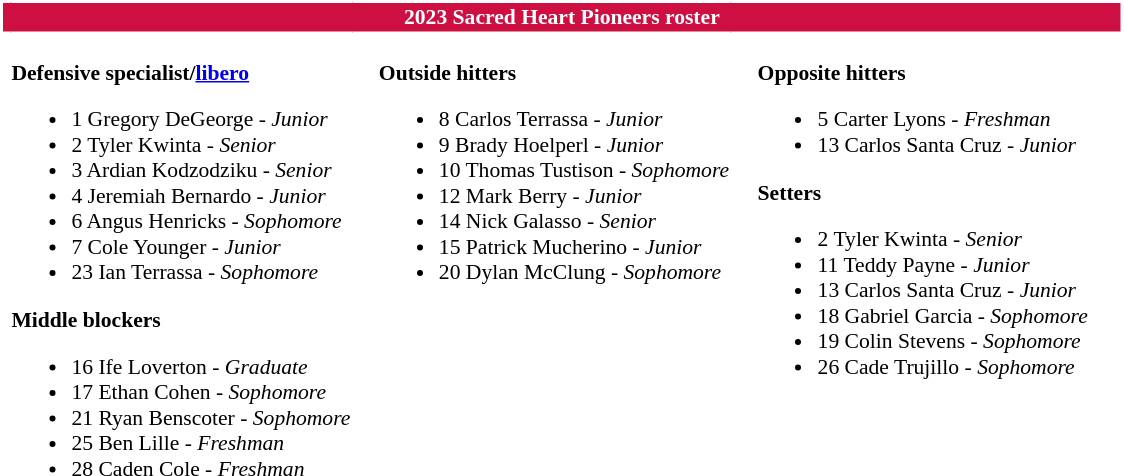<table class="toccolours" style="border-collapse:collapse; font-size:90%;">
<tr>
<td colspan="7" style="text-align:center; background:#CD1041; color:#FFFFFF; border: 2px solid #FFFFFF;"><strong>2023 Sacred Heart Pioneers roster</strong></td>
</tr>
<tr>
</tr>
<tr>
<td width="03"> </td>
<td valign="top"><br><strong>Defensive specialist/<a href='#'>libero</a></strong><ul><li>1 Gregory DeGeorge - <em>Junior</em></li><li>2 Tyler Kwinta - <em>Senior</em></li><li>3 Ardian Kodzodziku - <em>Senior</em></li><li>4 Jeremiah Bernardo - <em>Junior</em></li><li>6 Angus Henricks - <em>Sophomore</em></li><li>7 Cole Younger - <em>Junior</em></li><li>23 Ian Terrassa - <em>Sophomore</em></li></ul><strong>Middle blockers</strong><ul><li>16 Ife Loverton - <em>Graduate </em></li><li>17 Ethan Cohen - <em>Sophomore</em></li><li>21 Ryan Benscoter - <em>Sophomore</em></li><li>25 Ben Lille - <em>Freshman</em></li><li>28 Caden Cole - <em>Freshman</em></li></ul></td>
<td width="15"> </td>
<td valign="top"><br><strong>Outside hitters</strong><ul><li>8 Carlos Terrassa - <em>Junior</em></li><li>9 Brady Hoelperl - <em>Junior</em></li><li>10 Thomas Tustison - <em>Sophomore</em></li><li>12 Mark Berry - <em>Junior</em></li><li>14 Nick Galasso - <em>Senior</em></li><li>15 Patrick Mucherino - <em>Junior</em></li><li>20 Dylan McClung - <em>Sophomore</em></li></ul></td>
<td width="15"> </td>
<td valign="top"><br><strong>Opposite hitters</strong><ul><li>5 Carter Lyons - <em>Freshman</em></li><li>13 Carlos Santa Cruz - <em>Junior</em></li></ul><strong>Setters</strong><ul><li>2 Tyler Kwinta - <em>Senior</em></li><li>11 Teddy Payne - <em>Junior</em></li><li>13 Carlos Santa Cruz - <em>Junior</em></li><li>18 Gabriel Garcia - <em>Sophomore</em></li><li>19 Colin Stevens - <em>Sophomore</em></li><li>26 Cade Trujillo - <em>Sophomore</em></li></ul></td>
<td width="20"> </td>
</tr>
</table>
